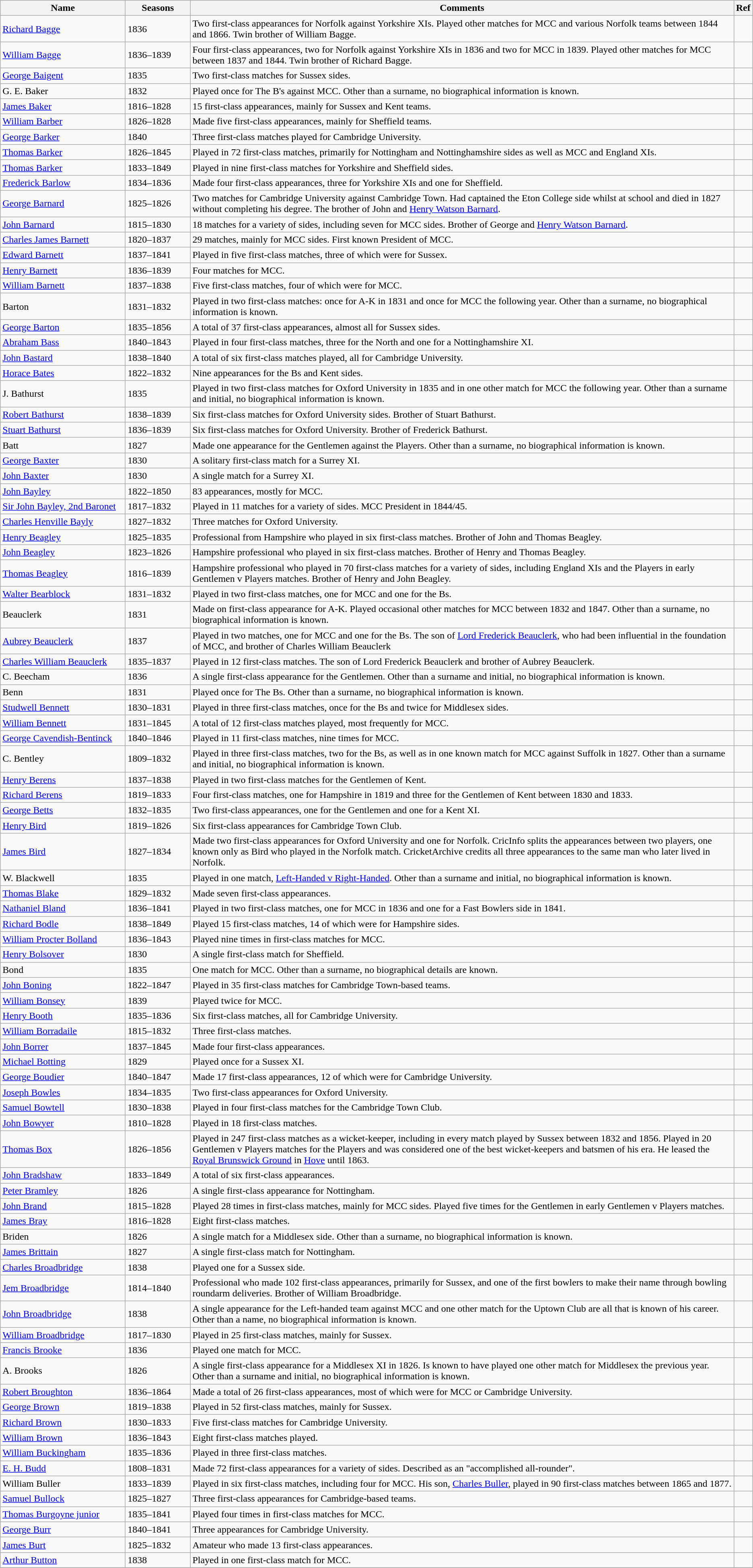<table class="wikitable">
<tr>
<th style="width:200px">Name</th>
<th style="width: 100px">Seasons</th>
<th>Comments</th>
<th>Ref</th>
</tr>
<tr>
<td><a href='#'>Richard Bagge</a></td>
<td>1836</td>
<td>Two first-class appearances for Norfolk against Yorkshire XIs. Played other matches for MCC and various Norfolk teams between 1844 and 1866. Twin brother of William Bagge.</td>
<td></td>
</tr>
<tr>
<td><a href='#'>William Bagge</a></td>
<td>1836–1839</td>
<td>Four first-class appearances, two for Norfolk against Yorkshire XIs in 1836 and two for MCC in 1839. Played other matches for MCC between 1837 and 1844. Twin brother of Richard Bagge.</td>
<td></td>
</tr>
<tr>
<td><a href='#'>George Baigent</a></td>
<td>1835</td>
<td>Two first-class matches for Sussex sides.</td>
<td></td>
</tr>
<tr>
<td>G. E. Baker</td>
<td>1832</td>
<td>Played once for The B's against MCC. Other than a surname, no biographical information is known.</td>
<td></td>
</tr>
<tr>
<td><a href='#'>James Baker</a></td>
<td>1816–1828</td>
<td>15 first-class appearances, mainly for Sussex and Kent teams.</td>
<td></td>
</tr>
<tr>
<td><a href='#'>William Barber</a></td>
<td>1826–1828</td>
<td>Made five first-class appearances, mainly for Sheffield teams.</td>
<td></td>
</tr>
<tr>
<td><a href='#'>George Barker</a></td>
<td>1840</td>
<td>Three first-class matches played for Cambridge University.</td>
<td></td>
</tr>
<tr>
<td><a href='#'>Thomas Barker</a></td>
<td>1826–1845</td>
<td>Played in 72 first-class matches, primarily for Nottingham and Nottinghamshire sides as well as MCC and England XIs.</td>
<td></td>
</tr>
<tr>
<td><a href='#'>Thomas Barker</a></td>
<td>1833–1849</td>
<td>Played in nine first-class matches for Yorkshire and Sheffield sides.</td>
<td></td>
</tr>
<tr>
<td><a href='#'>Frederick Barlow</a></td>
<td>1834–1836</td>
<td>Made four first-class appearances, three for Yorkshire XIs and one for Sheffield.</td>
<td></td>
</tr>
<tr>
<td><a href='#'>George Barnard</a></td>
<td>1825–1826</td>
<td>Two matches for Cambridge University against Cambridge Town. Had captained the Eton College side whilst at school and died in 1827 without completing his degree. The brother of John and <a href='#'>Henry Watson Barnard</a>.</td>
<td></td>
</tr>
<tr>
<td><a href='#'>John Barnard</a></td>
<td>1815–1830</td>
<td>18 matches for a variety of sides, including seven for MCC sides. Brother of George and <a href='#'>Henry Watson Barnard</a>.</td>
<td></td>
</tr>
<tr>
<td><a href='#'>Charles James Barnett</a></td>
<td>1820–1837</td>
<td>29 matches, mainly for MCC sides. First known President of MCC.</td>
<td></td>
</tr>
<tr>
<td><a href='#'>Edward Barnett</a></td>
<td>1837–1841</td>
<td>Played in five first-class matches, three of which were for Sussex.</td>
<td></td>
</tr>
<tr>
<td><a href='#'>Henry Barnett</a></td>
<td>1836–1839</td>
<td>Four matches for MCC.</td>
<td></td>
</tr>
<tr>
<td><a href='#'>William Barnett</a></td>
<td>1837–1838</td>
<td>Five first-class matches, four of which were for MCC.</td>
<td></td>
</tr>
<tr>
<td>Barton</td>
<td>1831–1832</td>
<td>Played in two first-class matches: once for A-K in 1831 and once for MCC the following year. Other than a surname, no biographical information is known.</td>
<td></td>
</tr>
<tr>
<td><a href='#'>George Barton</a></td>
<td>1835–1856</td>
<td>A total of 37 first-class appearances, almost all for Sussex sides.</td>
<td></td>
</tr>
<tr>
<td><a href='#'>Abraham Bass</a></td>
<td>1840–1843</td>
<td>Played in four first-class matches, three for the North and one for a Nottinghamshire XI.</td>
<td></td>
</tr>
<tr>
<td><a href='#'>John Bastard</a></td>
<td>1838–1840</td>
<td>A total of six first-class matches played, all for Cambridge University.</td>
<td></td>
</tr>
<tr>
<td><a href='#'>Horace Bates</a></td>
<td>1822–1832</td>
<td>Nine appearances for the Bs and Kent sides.</td>
<td></td>
</tr>
<tr>
<td>J. Bathurst</td>
<td>1835</td>
<td>Played in two first-class matches for Oxford University in 1835 and in one other match for MCC the following year. Other than a surname and initial, no biographical information is known.</td>
<td></td>
</tr>
<tr>
<td><a href='#'>Robert Bathurst</a></td>
<td>1838–1839</td>
<td>Six first-class matches for Oxford University sides. Brother of Stuart Bathurst.</td>
<td></td>
</tr>
<tr>
<td><a href='#'>Stuart Bathurst</a></td>
<td>1836–1839</td>
<td>Six first-class matches for Oxford University. Brother of Frederick Bathurst.</td>
<td></td>
</tr>
<tr>
<td>Batt</td>
<td>1827</td>
<td>Made one appearance for the Gentlemen against the Players. Other than a surname, no biographical information is known.</td>
<td></td>
</tr>
<tr>
<td><a href='#'>George Baxter</a></td>
<td>1830</td>
<td>A solitary first-class match for a Surrey XI.</td>
<td></td>
</tr>
<tr>
<td><a href='#'>John Baxter</a></td>
<td>1830</td>
<td>A single match for a Surrey XI.</td>
<td></td>
</tr>
<tr>
<td><a href='#'>John Bayley</a></td>
<td>1822–1850</td>
<td>83 appearances, mostly for MCC.</td>
<td></td>
</tr>
<tr>
<td><a href='#'>Sir John Bayley, 2nd Baronet</a></td>
<td>1817–1832</td>
<td>Played in 11 matches for a variety of sides. MCC President in 1844/45.</td>
<td></td>
</tr>
<tr>
<td><a href='#'>Charles Henville Bayly</a></td>
<td>1827–1832</td>
<td>Three matches for Oxford University.</td>
<td></td>
</tr>
<tr>
<td><a href='#'>Henry Beagley</a></td>
<td>1825–1835</td>
<td>Professional from Hampshire who played in six first-class matches. Brother of John and Thomas Beagley.</td>
<td></td>
</tr>
<tr>
<td><a href='#'>John Beagley</a></td>
<td>1823–1826</td>
<td>Hampshire professional who played in six first-class matches. Brother of Henry and Thomas Beagley.</td>
<td></td>
</tr>
<tr>
<td><a href='#'>Thomas Beagley</a></td>
<td>1816–1839</td>
<td>Hampshire professional who played in 70 first-class matches for a variety of sides, including England XIs and the Players in early Gentlemen v Players matches. Brother of Henry and John Beagley.</td>
<td></td>
</tr>
<tr>
<td><a href='#'>Walter Bearblock</a></td>
<td>1831–1832</td>
<td>Played in two first-class matches, one for MCC and one for the Bs.</td>
<td></td>
</tr>
<tr>
<td>Beauclerk</td>
<td>1831</td>
<td>Made on first-class appearance for A-K. Played occasional other matches for MCC between 1832 and 1847. Other than a surname, no biographical information is known.</td>
<td></td>
</tr>
<tr>
<td><a href='#'>Aubrey Beauclerk</a></td>
<td>1837</td>
<td>Played in two matches, one for MCC and one for the Bs. The son of <a href='#'>Lord Frederick Beauclerk</a>, who had been influential in the foundation of MCC, and brother of Charles William Beauclerk</td>
<td></td>
</tr>
<tr>
<td><a href='#'>Charles William Beauclerk</a></td>
<td>1835–1837</td>
<td>Played in 12 first-class matches. The son of Lord Frederick Beauclerk and brother of Aubrey Beauclerk.</td>
<td></td>
</tr>
<tr>
<td>C. Beecham</td>
<td>1836</td>
<td>A single first-class appearance for the Gentlemen. Other than a surname and initial, no biographical information is known.</td>
<td></td>
</tr>
<tr>
<td>Benn</td>
<td>1831</td>
<td>Played once for The Bs. Other than a surname, no biographical information is known.</td>
<td></td>
</tr>
<tr>
<td><a href='#'>Studwell Bennett</a></td>
<td>1830–1831</td>
<td>Played in three first-class matches, once for the Bs and twice for Middlesex sides.</td>
<td></td>
</tr>
<tr>
<td><a href='#'>William Bennett</a></td>
<td>1831–1845</td>
<td>A total of 12 first-class matches played, most frequently for MCC.</td>
<td></td>
</tr>
<tr>
<td><a href='#'>George Cavendish-Bentinck</a></td>
<td>1840–1846</td>
<td>Played in 11 first-class matches, nine times for MCC.</td>
<td></td>
</tr>
<tr>
<td>C. Bentley</td>
<td>1809–1832</td>
<td>Played in three first-class matches, two for the Bs, as well as in one known match for MCC against Suffolk in 1827. Other than a surname and initial, no biographical information is known.</td>
<td></td>
</tr>
<tr>
<td><a href='#'>Henry Berens</a></td>
<td>1837–1838</td>
<td>Played in two first-class matches for the Gentlemen of Kent.</td>
<td></td>
</tr>
<tr>
<td><a href='#'>Richard Berens</a></td>
<td>1819–1833</td>
<td>Four first-class matches, one for Hampshire in 1819 and three for the Gentlemen of Kent between 1830 and 1833.</td>
<td></td>
</tr>
<tr>
<td><a href='#'>George Betts</a></td>
<td>1832–1835</td>
<td>Two first-class appearances, one for the Gentlemen and one for a Kent XI.</td>
<td></td>
</tr>
<tr>
<td><a href='#'>Henry Bird</a></td>
<td>1819–1826</td>
<td>Six first-class appearances for Cambridge Town Club.</td>
<td></td>
</tr>
<tr>
<td><a href='#'>James Bird</a></td>
<td>1827–1834</td>
<td>Made two first-class appearances for Oxford University and one for Norfolk. CricInfo splits the appearances between two players, one known only as Bird who played in the Norfolk match. CricketArchive credits all three appearances to the same man who later lived in Norfolk.</td>
<td></td>
</tr>
<tr>
<td>W. Blackwell</td>
<td>1835</td>
<td>Played in one match, <a href='#'>Left-Handed v Right-Handed</a>. Other than a surname and initial, no biographical information is known.</td>
<td></td>
</tr>
<tr>
<td><a href='#'>Thomas Blake</a></td>
<td>1829–1832</td>
<td>Made seven first-class appearances.</td>
<td></td>
</tr>
<tr>
<td><a href='#'>Nathaniel Bland</a></td>
<td>1836–1841</td>
<td>Played in two first-class matches, one for MCC in 1836 and one for a Fast Bowlers side in 1841.</td>
<td></td>
</tr>
<tr>
<td><a href='#'>Richard Bodle</a></td>
<td>1838–1849</td>
<td>Played 15 first-class matches, 14 of which were for Hampshire sides.</td>
<td></td>
</tr>
<tr>
<td><a href='#'>William Procter Bolland</a></td>
<td>1836–1843</td>
<td>Played nine times in first-class matches for MCC.</td>
<td></td>
</tr>
<tr>
<td><a href='#'>Henry Bolsover</a></td>
<td>1830</td>
<td>A single first-class match for Sheffield.</td>
<td></td>
</tr>
<tr>
<td>Bond</td>
<td>1835</td>
<td>One match for MCC. Other than a surname, no biographical details are known.</td>
<td></td>
</tr>
<tr>
<td><a href='#'>John Boning</a></td>
<td>1822–1847</td>
<td>Played in 35 first-class matches for Cambridge Town-based teams.</td>
<td></td>
</tr>
<tr>
<td><a href='#'>William Bonsey</a></td>
<td>1839</td>
<td>Played twice for MCC.</td>
<td></td>
</tr>
<tr>
<td><a href='#'>Henry Booth</a></td>
<td>1835–1836</td>
<td>Six first-class matches, all for Cambridge University.</td>
<td></td>
</tr>
<tr>
<td><a href='#'>William Borradaile</a></td>
<td>1815–1832</td>
<td>Three first-class matches.</td>
<td></td>
</tr>
<tr>
<td><a href='#'>John Borrer</a></td>
<td>1837–1845</td>
<td>Made four first-class appearances.</td>
<td></td>
</tr>
<tr>
<td><a href='#'>Michael Botting</a></td>
<td>1829</td>
<td>Played once for a Sussex XI.</td>
<td></td>
</tr>
<tr>
<td><a href='#'>George Boudier</a></td>
<td>1840–1847</td>
<td>Made 17 first-class appearances, 12 of which were for Cambridge University.</td>
<td></td>
</tr>
<tr>
<td><a href='#'>Joseph Bowles</a></td>
<td>1834–1835</td>
<td>Two first-class appearances for Oxford University.</td>
<td></td>
</tr>
<tr>
<td><a href='#'>Samuel Bowtell</a></td>
<td>1830–1838</td>
<td>Played in four first-class matches for the Cambridge Town Club.</td>
<td></td>
</tr>
<tr>
<td><a href='#'>John Bowyer</a></td>
<td>1810–1828</td>
<td>Played in 18 first-class matches.</td>
<td></td>
</tr>
<tr>
<td><a href='#'>Thomas Box</a></td>
<td>1826–1856</td>
<td>Played in 247 first-class matches as a wicket-keeper, including in every match played by Sussex between 1832 and 1856. Played in 20 Gentlemen v Players matches for the Players and was considered one of the best wicket-keepers and batsmen of his era. He leased the <a href='#'>Royal Brunswick Ground</a> in <a href='#'>Hove</a> until 1863.</td>
<td></td>
</tr>
<tr>
<td><a href='#'>John Bradshaw</a></td>
<td>1833–1849</td>
<td>A total of six first-class appearances.</td>
<td></td>
</tr>
<tr>
<td><a href='#'>Peter Bramley</a></td>
<td>1826</td>
<td>A single first-class appearance for Nottingham.</td>
<td></td>
</tr>
<tr>
<td><a href='#'>John Brand</a></td>
<td>1815–1828</td>
<td>Played 28 times in first-class matches, mainly for MCC sides. Played five times for the Gentlemen in early Gentlemen v Players matches.</td>
<td></td>
</tr>
<tr>
<td><a href='#'>James Bray</a></td>
<td>1816–1828</td>
<td>Eight first-class matches.</td>
<td></td>
</tr>
<tr>
<td>Briden</td>
<td>1826</td>
<td>A single match for a Middlesex side. Other than a surname, no biographical information is known.</td>
<td></td>
</tr>
<tr>
<td><a href='#'>James Brittain</a></td>
<td>1827</td>
<td>A single first-class match for Nottingham.</td>
<td></td>
</tr>
<tr>
<td><a href='#'>Charles Broadbridge</a></td>
<td>1838</td>
<td>Played one for a Sussex side.</td>
<td></td>
</tr>
<tr>
<td><a href='#'>Jem Broadbridge</a></td>
<td>1814–1840</td>
<td>Professional who made 102 first-class appearances, primarily for Sussex, and one of the first bowlers to make their name through bowling roundarm deliveries. Brother of William Broadbridge.</td>
<td></td>
</tr>
<tr>
<td><a href='#'>John Broadbridge</a></td>
<td>1838</td>
<td>A single appearance for the Left-handed team against MCC and one other match for the Uptown Club are all that is known of his career. Other than a name, no biographical information is known.</td>
<td></td>
</tr>
<tr>
<td><a href='#'>William Broadbridge</a></td>
<td>1817–1830</td>
<td>Played in 25 first-class matches, mainly for Sussex.</td>
<td></td>
</tr>
<tr>
<td><a href='#'>Francis Brooke</a></td>
<td>1836</td>
<td>Played one match for MCC.</td>
<td></td>
</tr>
<tr>
<td>A. Brooks</td>
<td>1826</td>
<td>A single first-class appearance for a Middlesex XI in 1826. Is known to have played one other match for Middlesex the previous year. Other than a surname and initial, no biographical information is known.</td>
<td></td>
</tr>
<tr>
<td><a href='#'>Robert Broughton</a></td>
<td>1836–1864</td>
<td>Made a total of 26 first-class appearances, most of which were for MCC or Cambridge University.</td>
<td></td>
</tr>
<tr>
<td><a href='#'>George Brown</a></td>
<td>1819–1838</td>
<td>Played in 52 first-class matches, mainly for Sussex.</td>
<td></td>
</tr>
<tr>
<td><a href='#'>Richard Brown</a></td>
<td>1830–1833</td>
<td>Five first-class matches for Cambridge University.</td>
<td></td>
</tr>
<tr>
<td><a href='#'>William Brown</a></td>
<td>1836–1843</td>
<td>Eight first-class matches played.</td>
<td></td>
</tr>
<tr>
<td><a href='#'>William Buckingham</a></td>
<td>1835–1836</td>
<td>Played in three first-class matches.</td>
<td></td>
</tr>
<tr>
<td><a href='#'>E. H. Budd</a></td>
<td>1808–1831</td>
<td>Made 72 first-class appearances for a variety of sides. Described as an "accomplished all-rounder".</td>
<td></td>
</tr>
<tr>
<td>William Buller</td>
<td>1833–1839</td>
<td>Played in six first-class matches, including four for MCC. His son, <a href='#'>Charles Buller</a>, played in 90 first-class matches between 1865 and 1877.</td>
<td></td>
</tr>
<tr>
<td><a href='#'>Samuel Bullock</a></td>
<td>1825–1827</td>
<td>Three first-class appearances for Cambridge-based teams.</td>
<td></td>
</tr>
<tr>
<td><a href='#'>Thomas Burgoyne junior</a></td>
<td>1835–1841</td>
<td>Played four times in first-class matches for MCC.</td>
<td></td>
</tr>
<tr>
<td><a href='#'>George Burr</a></td>
<td>1840–1841</td>
<td>Three appearances for Cambridge University.</td>
<td></td>
</tr>
<tr>
<td><a href='#'>James Burt</a></td>
<td>1825–1832</td>
<td>Amateur who made 13 first-class appearances.</td>
<td></td>
</tr>
<tr>
<td><a href='#'>Arthur Button</a></td>
<td>1838</td>
<td>Played in one first-class match for MCC.</td>
<td></td>
</tr>
<tr>
</tr>
</table>
